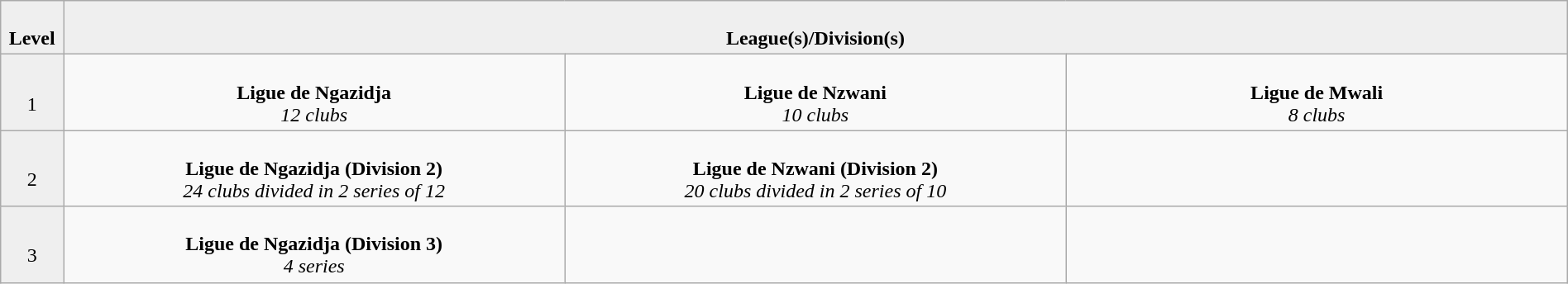<table class="wikitable" style="text-align:center; width:100%;">
<tr style="background:#efefef;">
<td style="width:4%; text-align:center;"><br><strong>Level</strong></td>
<td colspan="12"  style="width:96%; text-align:center;"><br><strong>League(s)/Division(s)</strong></td>
</tr>
<tr>
<td style="text-align:center; width:4%; background:#efefef;"><br>1</td>
<td colspan="3" style="width:32%;"><br><strong>Ligue de Ngazidja</strong><br>
<em>12 clubs</em></td>
<td colspan="3" style="width:32%;"><br><strong>Ligue de Nzwani</strong><br>
<em>10 clubs</em></td>
<td colspan="3" style="width:32%;"><br><strong>Ligue de Mwali</strong><br>
<em>8 clubs</em></td>
</tr>
<tr>
<td style="text-align:center; width:4%; background:#efefef;"><br>2</td>
<td colspan="3" style="width:32%;"><br><strong>Ligue de Ngazidja (Division 2)</strong><br>
<em>24 clubs divided in 2 series of 12</em></td>
<td colspan="3" style="width:32%;"><br><strong>Ligue de Nzwani (Division 2)</strong><br>
<em>20 clubs divided in 2 series of 10</em></td>
<td colspan="3" style="width:32%;"><br><br></td>
</tr>
<tr>
<td style="text-align:center; width:4%; background:#efefef;"><br>3</td>
<td colspan="3" style="width:32%;"><br><strong>Ligue de Ngazidja (Division 3)</strong><br>
<em>4 series</em></td>
<td colspan="3" style="width:32%;"><br><br></td>
<td colspan="3" style="width:32%;"><br><br></td>
</tr>
</table>
